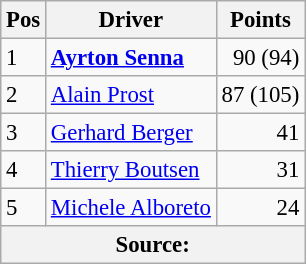<table class="wikitable" style="font-size: 95%;">
<tr>
<th>Pos</th>
<th>Driver</th>
<th>Points</th>
</tr>
<tr>
<td>1</td>
<td> <strong><a href='#'>Ayrton Senna</a></strong></td>
<td align=right>90 (94)</td>
</tr>
<tr>
<td>2</td>
<td> <a href='#'>Alain Prost</a></td>
<td align=right>87 (105)</td>
</tr>
<tr>
<td>3</td>
<td> <a href='#'>Gerhard Berger</a></td>
<td align=right>41</td>
</tr>
<tr>
<td>4</td>
<td> <a href='#'>Thierry Boutsen</a></td>
<td align=right>31</td>
</tr>
<tr>
<td>5</td>
<td> <a href='#'>Michele Alboreto</a></td>
<td align=right>24</td>
</tr>
<tr>
<th colspan=3>Source:</th>
</tr>
</table>
